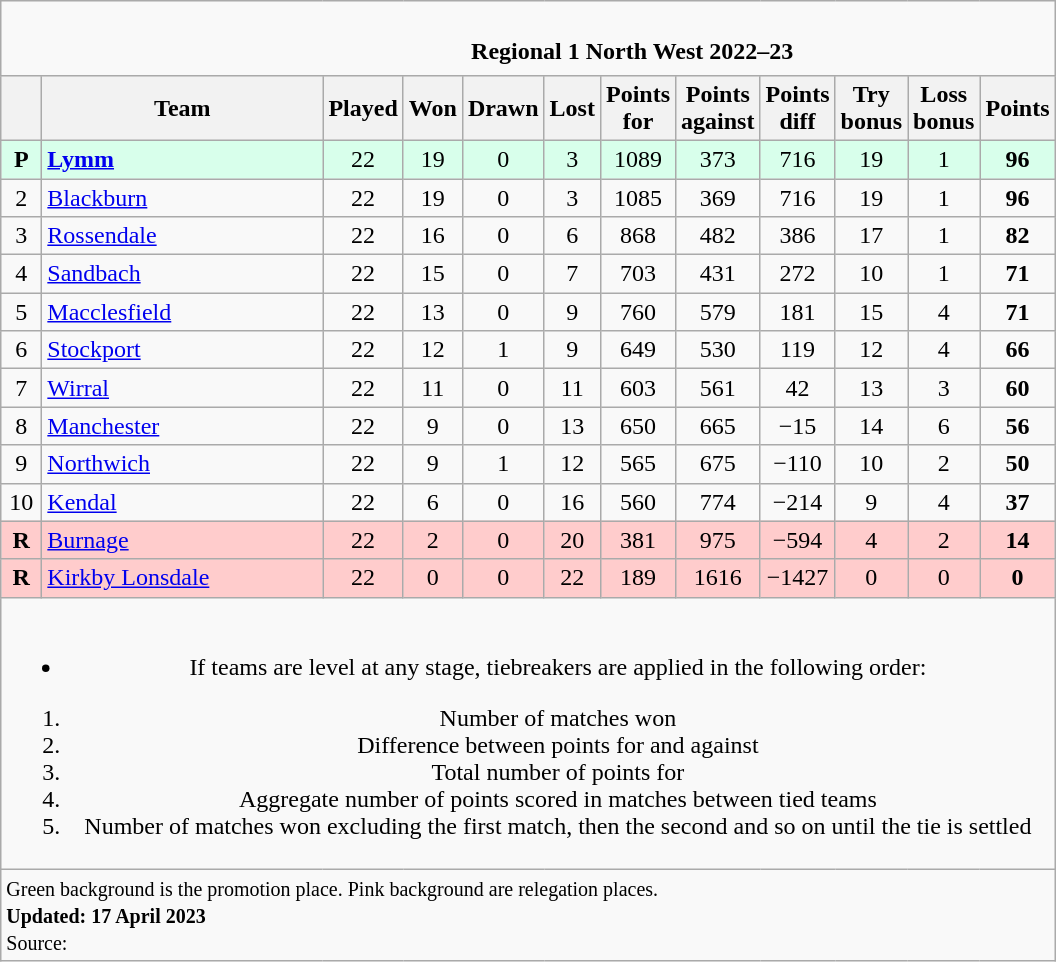<table class="wikitable" style="text-align: center;">
<tr>
<td colspan="15" cellpadding="0" cellspacing="0"><br><table border="0" width="100%" cellpadding="0" cellspacing="0">
<tr>
<td width=20% style="border:0px"></td>
<td style="border:0px"><strong>Regional 1 North West 2022–23</strong></td>
</tr>
</table>
</td>
</tr>
<tr>
<th bgcolor="#efefef" width="20"></th>
<th bgcolor="#efefef" width="180">Team</th>
<th bgcolor="#efefef" width="20">Played</th>
<th bgcolor="#efefef" width="20">Won</th>
<th bgcolor="#efefef" width="20">Drawn</th>
<th bgcolor="#efefef" width="20">Lost</th>
<th bgcolor="#efefef" width="25">Points for</th>
<th bgcolor="#efefef" width="20">Points against</th>
<th bgcolor="#efefef" width="20">Points diff</th>
<th bgcolor="#efefef" width="20">Try bonus</th>
<th bgcolor="#efefef" width="20">Loss bonus</th>
<th bgcolor="#efefef" width="20">Points</th>
</tr>
<tr bgcolor=#d8ffeb align=center>
<td><strong>P</strong></td>
<td style="text-align:left;"><a href='#'><strong>Lymm</strong></a></td>
<td>22</td>
<td>19</td>
<td>0</td>
<td>3</td>
<td>1089</td>
<td>373</td>
<td>716</td>
<td>19</td>
<td>1</td>
<td><strong>96</strong></td>
</tr>
<tr>
<td>2</td>
<td style="text-align:left;"><a href='#'>Blackburn</a></td>
<td>22</td>
<td>19</td>
<td>0</td>
<td>3</td>
<td>1085</td>
<td>369</td>
<td>716</td>
<td>19</td>
<td>1</td>
<td><strong>96</strong></td>
</tr>
<tr>
<td>3</td>
<td style="text-align:left;"><a href='#'>Rossendale</a></td>
<td>22</td>
<td>16</td>
<td>0</td>
<td>6</td>
<td>868</td>
<td>482</td>
<td>386</td>
<td>17</td>
<td>1</td>
<td><strong>82</strong></td>
</tr>
<tr>
<td>4</td>
<td style="text-align:left;"><a href='#'>Sandbach</a></td>
<td>22</td>
<td>15</td>
<td>0</td>
<td>7</td>
<td>703</td>
<td>431</td>
<td>272</td>
<td>10</td>
<td>1</td>
<td><strong>71</strong></td>
</tr>
<tr>
<td>5</td>
<td style="text-align:left;"><a href='#'>Macclesfield</a></td>
<td>22</td>
<td>13</td>
<td>0</td>
<td>9</td>
<td>760</td>
<td>579</td>
<td>181</td>
<td>15</td>
<td>4</td>
<td><strong>71</strong></td>
</tr>
<tr>
<td>6</td>
<td style="text-align:left;"><a href='#'>Stockport</a></td>
<td>22</td>
<td>12</td>
<td>1</td>
<td>9</td>
<td>649</td>
<td>530</td>
<td>119</td>
<td>12</td>
<td>4</td>
<td><strong>66</strong></td>
</tr>
<tr>
<td>7</td>
<td style="text-align:left;"><a href='#'>Wirral</a></td>
<td>22</td>
<td>11</td>
<td>0</td>
<td>11</td>
<td>603</td>
<td>561</td>
<td>42</td>
<td>13</td>
<td>3</td>
<td><strong>60</strong></td>
</tr>
<tr>
<td>8</td>
<td style="text-align:left;"><a href='#'>Manchester</a></td>
<td>22</td>
<td>9</td>
<td>0</td>
<td>13</td>
<td>650</td>
<td>665</td>
<td>−15</td>
<td>14</td>
<td>6</td>
<td><strong>56</strong></td>
</tr>
<tr>
<td>9</td>
<td style="text-align:left;"><a href='#'>Northwich</a></td>
<td>22</td>
<td>9</td>
<td>1</td>
<td>12</td>
<td>565</td>
<td>675</td>
<td>−110</td>
<td>10</td>
<td>2</td>
<td><strong>50</strong></td>
</tr>
<tr>
<td>10</td>
<td style="text-align:left;"><a href='#'>Kendal</a></td>
<td>22</td>
<td>6</td>
<td>0</td>
<td>16</td>
<td>560</td>
<td>774</td>
<td>−214</td>
<td>9</td>
<td>4</td>
<td><strong>37</strong></td>
</tr>
<tr style="background-color:#ffcccc;">
<td><strong>R</strong></td>
<td style="text-align:left;"><a href='#'>Burnage</a></td>
<td>22</td>
<td>2</td>
<td>0</td>
<td>20</td>
<td>381</td>
<td>975</td>
<td>−594</td>
<td>4</td>
<td>2</td>
<td><strong>14</strong></td>
</tr>
<tr style="background-color:#ffcccc;">
<td><strong>R</strong></td>
<td style="text-align:left;"><a href='#'>Kirkby Lonsdale</a></td>
<td>22</td>
<td>0</td>
<td>0</td>
<td>22</td>
<td>189</td>
<td>1616</td>
<td>−1427</td>
<td>0</td>
<td>0</td>
<td><strong>0</strong></td>
</tr>
<tr>
<td colspan="15"><br><ul><li>If teams are level at any stage, tiebreakers are applied in the following order:</li></ul><ol><li>Number of matches won</li><li>Difference between points for and against</li><li>Total number of points for</li><li>Aggregate number of points scored in matches between tied teams</li><li>Number of matches won excluding the first match, then the second and so on until the tie is settled</li></ol></td>
</tr>
<tr | style="text-align:left;" |>
<td colspan="15" style="border:0px"><small><span>Green background</span> is the promotion place. <span>Pink background</span> are relegation places.<br><strong>Updated: 17 April 2023</strong><br>Source:</small></td>
</tr>
</table>
